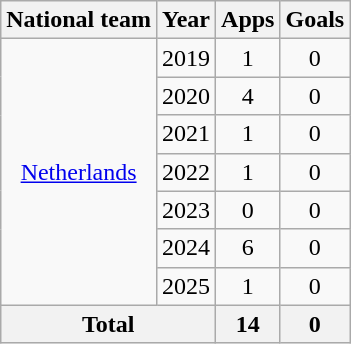<table class="wikitable" style="text-align:center">
<tr>
<th>National team</th>
<th>Year</th>
<th>Apps</th>
<th>Goals</th>
</tr>
<tr>
<td rowspan="7"><a href='#'>Netherlands</a></td>
<td>2019</td>
<td>1</td>
<td>0</td>
</tr>
<tr>
<td>2020</td>
<td>4</td>
<td>0</td>
</tr>
<tr>
<td>2021</td>
<td>1</td>
<td>0</td>
</tr>
<tr>
<td>2022</td>
<td>1</td>
<td>0</td>
</tr>
<tr>
<td>2023</td>
<td>0</td>
<td>0</td>
</tr>
<tr>
<td>2024</td>
<td>6</td>
<td>0</td>
</tr>
<tr>
<td>2025</td>
<td>1</td>
<td>0</td>
</tr>
<tr>
<th colspan="2">Total</th>
<th>14</th>
<th>0</th>
</tr>
</table>
